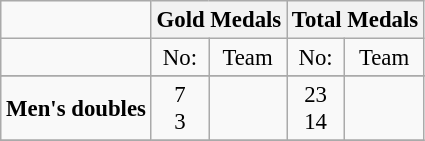<table class="wikitable" style="text-align: center; font-size:95%;">
<tr>
<td></td>
<th colspan=2>Gold Medals</th>
<th colspan=2>Total Medals</th>
</tr>
<tr>
<td></td>
<td>No:</td>
<td>Team</td>
<td>No:</td>
<td>Team</td>
</tr>
<tr>
</tr>
<tr>
<td><strong>Men's doubles</strong></td>
<td>7 <br> 3</td>
<td align="left"> <br> </td>
<td>23 <br> 14</td>
<td align="left"> <br> </td>
</tr>
<tr>
</tr>
</table>
